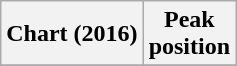<table class="wikitable plainrowheaders">
<tr>
<th>Chart (2016)</th>
<th>Peak<br>position</th>
</tr>
<tr>
</tr>
</table>
